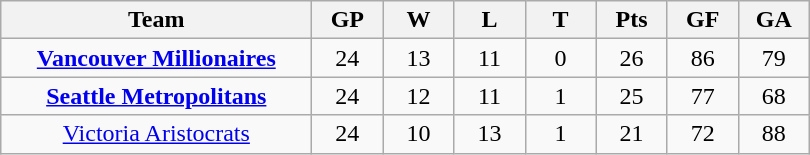<table class="wikitable" style="text-align:center;">
<tr>
<th width="200">Team</th>
<th width="40">GP</th>
<th width="40">W</th>
<th width="40">L</th>
<th width="40">T</th>
<th width="40">Pts</th>
<th width="40">GF</th>
<th width="40">GA</th>
</tr>
<tr>
<td><strong><a href='#'>Vancouver Millionaires</a></strong></td>
<td>24</td>
<td>13</td>
<td>11</td>
<td>0</td>
<td>26</td>
<td>86</td>
<td>79</td>
</tr>
<tr>
<td><strong><a href='#'>Seattle Metropolitans</a></strong></td>
<td>24</td>
<td>12</td>
<td>11</td>
<td>1</td>
<td>25</td>
<td>77</td>
<td>68</td>
</tr>
<tr>
<td><a href='#'>Victoria Aristocrats</a></td>
<td>24</td>
<td>10</td>
<td>13</td>
<td>1</td>
<td>21</td>
<td>72</td>
<td>88</td>
</tr>
</table>
